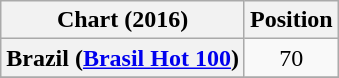<table class="wikitable plainrowheaders" style="text-align:center">
<tr>
<th scope="col">Chart (2016)</th>
<th scope="col">Position</th>
</tr>
<tr>
<th scope="row">Brazil (<a href='#'>Brasil Hot 100</a>)</th>
<td>70</td>
</tr>
<tr>
</tr>
</table>
